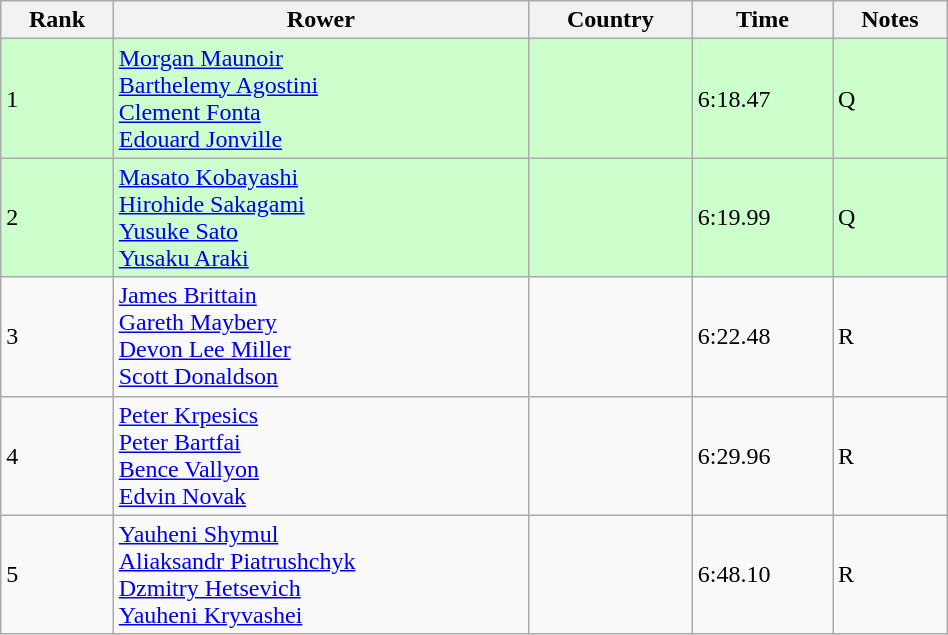<table class="wikitable" width=50%>
<tr>
<th>Rank</th>
<th>Rower</th>
<th>Country</th>
<th>Time</th>
<th>Notes</th>
</tr>
<tr bgcolor=ccffcc>
<td>1</td>
<td><a href='#'>Morgan Maunoir</a><br><a href='#'>Barthelemy Agostini</a><br><a href='#'>Clement Fonta</a><br><a href='#'>Edouard Jonville</a></td>
<td></td>
<td>6:18.47</td>
<td>Q</td>
</tr>
<tr bgcolor=ccffcc>
<td>2</td>
<td><a href='#'>Masato Kobayashi</a><br><a href='#'>Hirohide Sakagami</a><br><a href='#'>Yusuke Sato</a><br><a href='#'>Yusaku Araki</a></td>
<td></td>
<td>6:19.99</td>
<td>Q</td>
</tr>
<tr>
<td>3</td>
<td><a href='#'>James Brittain</a><br><a href='#'>Gareth Maybery</a><br><a href='#'>Devon Lee Miller</a><br><a href='#'>Scott Donaldson</a></td>
<td></td>
<td>6:22.48</td>
<td>R</td>
</tr>
<tr>
<td>4</td>
<td><a href='#'>Peter Krpesics</a><br><a href='#'>Peter Bartfai</a><br><a href='#'>Bence Vallyon</a><br><a href='#'>Edvin Novak</a></td>
<td></td>
<td>6:29.96</td>
<td>R</td>
</tr>
<tr>
<td>5</td>
<td><a href='#'>Yauheni Shymul</a><br><a href='#'>Aliaksandr Piatrushchyk</a><br><a href='#'>Dzmitry Hetsevich</a><br><a href='#'>Yauheni Kryvashei</a></td>
<td></td>
<td>6:48.10</td>
<td>R</td>
</tr>
</table>
